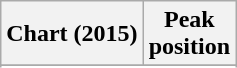<table class="wikitable sortable plainrowheaders">
<tr>
<th>Chart (2015)</th>
<th>Peak<br>position</th>
</tr>
<tr>
</tr>
<tr>
</tr>
</table>
